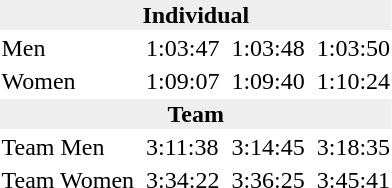<table>
<tr>
<td colspan=7 bgcolor=#eeeeee style=text-align:center;><strong>Individual</strong></td>
</tr>
<tr>
<td>Men</td>
<td></td>
<td>1:03:47</td>
<td></td>
<td>1:03:48</td>
<td></td>
<td>1:03:50</td>
</tr>
<tr>
<td>Women</td>
<td></td>
<td>1:09:07</td>
<td></td>
<td>1:09:40</td>
<td></td>
<td>1:10:24</td>
</tr>
<tr>
<td colspan=7 bgcolor=#eeeeee style=text-align:center;><strong>Team</strong></td>
</tr>
<tr>
<td>Team Men</td>
<td></td>
<td>3:11:38</td>
<td></td>
<td>3:14:45</td>
<td></td>
<td>3:18:35</td>
</tr>
<tr>
<td>Team Women</td>
<td></td>
<td>3:34:22</td>
<td></td>
<td>3:36:25</td>
<td></td>
<td>3:45:41</td>
</tr>
</table>
